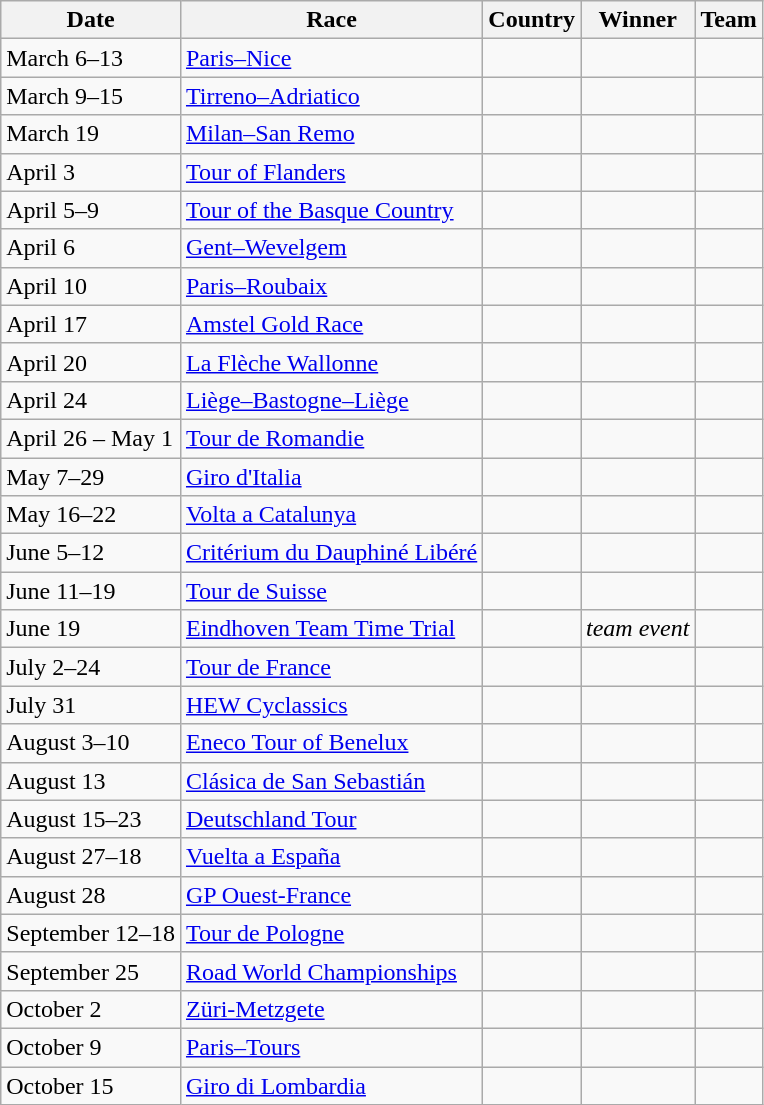<table class="wikitable">
<tr>
<th>Date</th>
<th>Race</th>
<th>Country</th>
<th>Winner</th>
<th>Team</th>
</tr>
<tr>
<td>March 6–13</td>
<td><a href='#'>Paris–Nice</a></td>
<td></td>
<td></td>
<td></td>
</tr>
<tr>
<td>March 9–15</td>
<td><a href='#'>Tirreno–Adriatico</a></td>
<td></td>
<td></td>
<td></td>
</tr>
<tr>
<td>March 19</td>
<td><a href='#'>Milan–San Remo</a></td>
<td></td>
<td></td>
<td></td>
</tr>
<tr>
<td>April 3</td>
<td><a href='#'>Tour of Flanders</a></td>
<td></td>
<td></td>
<td></td>
</tr>
<tr>
<td>April 5–9</td>
<td><a href='#'>Tour of the Basque Country</a></td>
<td></td>
<td></td>
<td></td>
</tr>
<tr>
<td>April 6</td>
<td><a href='#'>Gent–Wevelgem</a></td>
<td></td>
<td></td>
<td></td>
</tr>
<tr>
<td>April 10</td>
<td><a href='#'>Paris–Roubaix</a></td>
<td></td>
<td></td>
<td></td>
</tr>
<tr>
<td>April 17</td>
<td><a href='#'>Amstel Gold Race</a></td>
<td></td>
<td></td>
<td></td>
</tr>
<tr>
<td>April 20</td>
<td><a href='#'>La Flèche Wallonne</a></td>
<td></td>
<td></td>
<td></td>
</tr>
<tr>
<td>April 24</td>
<td><a href='#'>Liège–Bastogne–Liège</a></td>
<td></td>
<td></td>
<td></td>
</tr>
<tr>
<td>April 26 – May 1</td>
<td><a href='#'>Tour de Romandie</a></td>
<td></td>
<td></td>
<td></td>
</tr>
<tr>
<td>May 7–29</td>
<td><a href='#'>Giro d'Italia</a></td>
<td></td>
<td></td>
<td></td>
</tr>
<tr>
<td>May 16–22</td>
<td><a href='#'>Volta a Catalunya</a></td>
<td></td>
<td></td>
<td></td>
</tr>
<tr>
<td>June 5–12</td>
<td><a href='#'>Critérium du Dauphiné Libéré</a></td>
<td></td>
<td></td>
<td></td>
</tr>
<tr>
<td>June 11–19</td>
<td><a href='#'>Tour de Suisse</a></td>
<td></td>
<td></td>
<td></td>
</tr>
<tr>
<td>June 19</td>
<td><a href='#'>Eindhoven Team Time Trial</a></td>
<td></td>
<td><em>team event</em></td>
<td></td>
</tr>
<tr>
<td>July 2–24</td>
<td><a href='#'>Tour de France</a></td>
<td></td>
<td><del></del></td>
<td></td>
</tr>
<tr>
<td>July 31</td>
<td><a href='#'>HEW Cyclassics</a></td>
<td></td>
<td></td>
<td></td>
</tr>
<tr>
<td>August 3–10</td>
<td><a href='#'>Eneco Tour of Benelux</a></td>
<td><br></td>
<td></td>
<td></td>
</tr>
<tr>
<td>August 13</td>
<td><a href='#'>Clásica de San Sebastián</a></td>
<td></td>
<td></td>
<td></td>
</tr>
<tr>
<td>August 15–23</td>
<td><a href='#'>Deutschland Tour</a></td>
<td></td>
<td></td>
<td></td>
</tr>
<tr>
<td>August 27–18</td>
<td><a href='#'>Vuelta a España</a></td>
<td></td>
<td></td>
<td></td>
</tr>
<tr>
<td>August 28</td>
<td><a href='#'>GP Ouest-France</a></td>
<td></td>
<td></td>
<td></td>
</tr>
<tr>
<td>September 12–18</td>
<td><a href='#'>Tour de Pologne</a></td>
<td></td>
<td></td>
<td></td>
</tr>
<tr>
<td>September 25</td>
<td><a href='#'>Road World Championships</a></td>
<td></td>
<td></td>
<td></td>
</tr>
<tr>
<td>October 2</td>
<td><a href='#'>Züri-Metzgete</a></td>
<td></td>
<td></td>
<td></td>
</tr>
<tr>
<td>October 9</td>
<td><a href='#'>Paris–Tours</a></td>
<td></td>
<td></td>
<td></td>
</tr>
<tr>
<td>October 15</td>
<td><a href='#'>Giro di Lombardia</a></td>
<td></td>
<td></td>
<td></td>
</tr>
</table>
